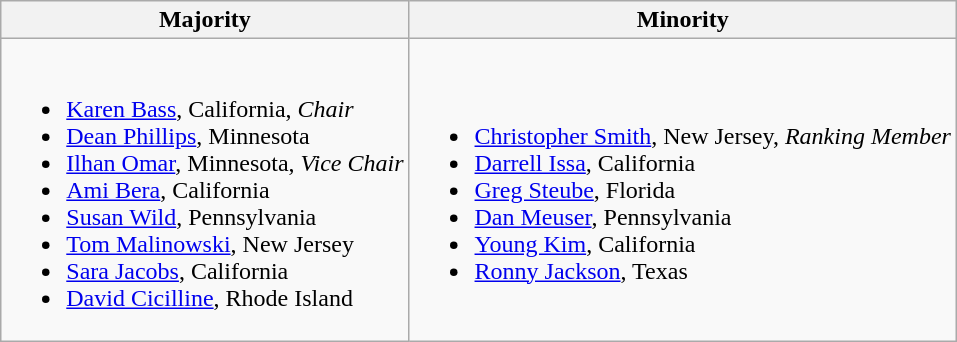<table class=wikitable>
<tr>
<th>Majority</th>
<th>Minority</th>
</tr>
<tr>
<td><br><ul><li><a href='#'>Karen Bass</a>, California, <em>Chair</em></li><li><a href='#'>Dean Phillips</a>, Minnesota</li><li><a href='#'>Ilhan Omar</a>, Minnesota, <em>Vice Chair</em></li><li><a href='#'>Ami Bera</a>, California</li><li><a href='#'>Susan Wild</a>, Pennsylvania</li><li><a href='#'>Tom Malinowski</a>, New Jersey</li><li><a href='#'>Sara Jacobs</a>, California</li><li><a href='#'>David Cicilline</a>, Rhode Island</li></ul></td>
<td><br><ul><li><a href='#'>Christopher Smith</a>,  New Jersey, <em>Ranking Member</em></li><li><a href='#'>Darrell Issa</a>, California</li><li><a href='#'>Greg Steube</a>, Florida</li><li><a href='#'>Dan Meuser</a>, Pennsylvania</li><li><a href='#'>Young Kim</a>, California</li><li><a href='#'>Ronny Jackson</a>, Texas</li></ul></td>
</tr>
</table>
